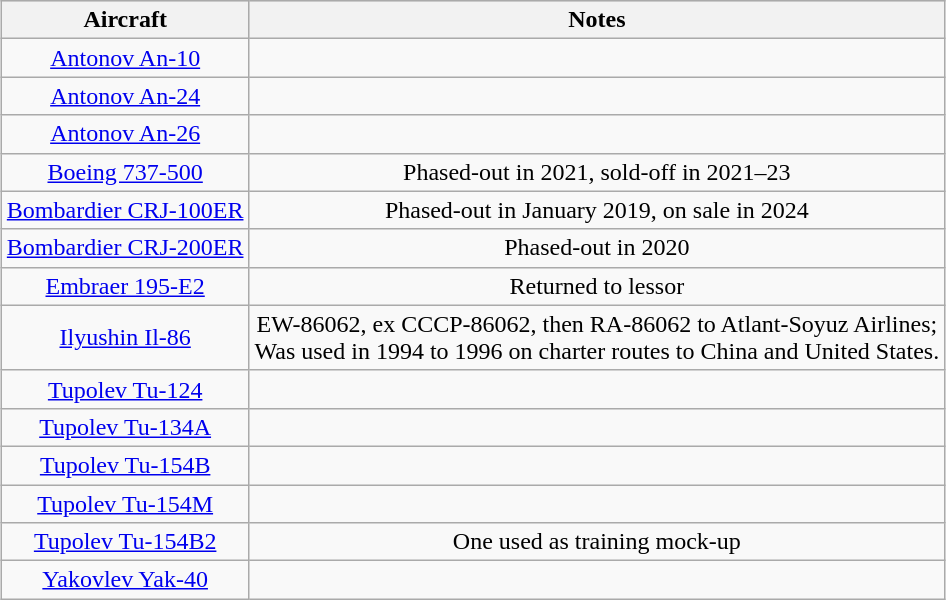<table class="wikitable" style="border-collapse:collapse;text-align:center;margin:1em auto;">
<tr style="background:lightgrey;">
<th>Aircraft</th>
<th>Notes</th>
</tr>
<tr>
<td><a href='#'>Antonov An-10</a></td>
<td></td>
</tr>
<tr>
<td><a href='#'>Antonov An-24</a></td>
<td></td>
</tr>
<tr>
<td><a href='#'>Antonov An-26</a></td>
<td></td>
</tr>
<tr>
<td><a href='#'>Boeing 737-500</a></td>
<td>Phased-out in 2021, sold-off in 2021–23</td>
</tr>
<tr>
<td><a href='#'>Bombardier CRJ-100ER</a></td>
<td>Phased-out in January 2019, on sale in 2024</td>
</tr>
<tr>
<td><a href='#'>Bombardier CRJ-200ER</a></td>
<td>Phased-out in 2020</td>
</tr>
<tr>
<td><a href='#'>Embraer 195-E2</a></td>
<td>Returned to lessor</td>
</tr>
<tr>
<td><a href='#'>Ilyushin Il-86</a></td>
<td>EW-86062, ex СССР-86062, then RA-86062 to Atlant-Soyuz Airlines;<br> Was used in 1994 to 1996 on charter routes to China and United States.</td>
</tr>
<tr>
<td><a href='#'>Tupolev Tu-124</a></td>
<td></td>
</tr>
<tr>
<td><a href='#'>Tupolev Tu-134A</a></td>
<td></td>
</tr>
<tr>
<td><a href='#'>Tupolev Tu-154B</a></td>
<td></td>
</tr>
<tr>
<td><a href='#'>Tupolev Tu-154М</a></td>
<td></td>
</tr>
<tr>
<td><a href='#'>Tupolev Tu-154B2</a></td>
<td>One used as training mock-up</td>
</tr>
<tr>
<td><a href='#'>Yakovlev Yak-40</a></td>
<td></td>
</tr>
</table>
